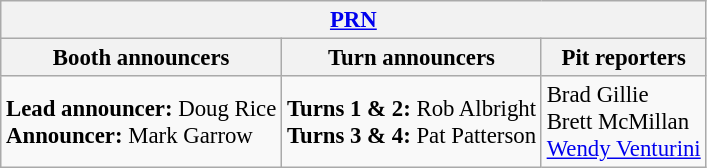<table class="wikitable" style="font-size: 95%">
<tr>
<th colspan="3"><a href='#'>PRN</a></th>
</tr>
<tr>
<th>Booth announcers</th>
<th>Turn announcers</th>
<th>Pit reporters</th>
</tr>
<tr>
<td><strong>Lead announcer:</strong> Doug Rice<br><strong>Announcer:</strong> Mark Garrow</td>
<td><strong>Turns 1 & 2:</strong> Rob Albright<br><strong>Turns 3 & 4:</strong> Pat Patterson</td>
<td>Brad Gillie<br>Brett McMillan<br><a href='#'>Wendy Venturini</a></td>
</tr>
</table>
